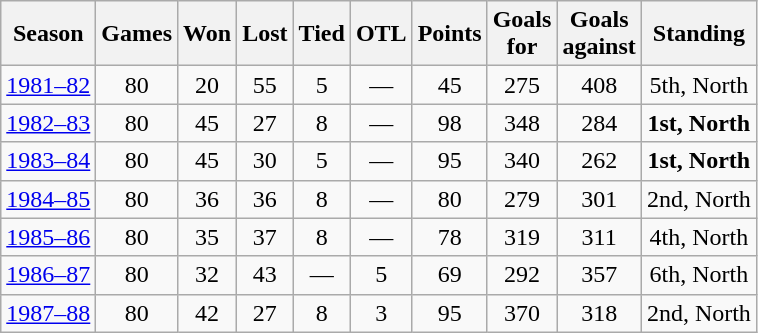<table class="wikitable" style="text-align:center">
<tr>
<th>Season</th>
<th>Games</th>
<th>Won</th>
<th>Lost</th>
<th>Tied</th>
<th>OTL</th>
<th>Points</th>
<th>Goals<br>for</th>
<th>Goals<br>against</th>
<th>Standing</th>
</tr>
<tr>
<td><a href='#'>1981–82</a></td>
<td>80</td>
<td>20</td>
<td>55</td>
<td>5</td>
<td>—</td>
<td>45</td>
<td>275</td>
<td>408</td>
<td>5th, North</td>
</tr>
<tr>
<td><a href='#'>1982–83</a></td>
<td>80</td>
<td>45</td>
<td>27</td>
<td>8</td>
<td>—</td>
<td>98</td>
<td>348</td>
<td>284</td>
<td><strong>1st, North</strong></td>
</tr>
<tr>
<td><a href='#'>1983–84</a></td>
<td>80</td>
<td>45</td>
<td>30</td>
<td>5</td>
<td>—</td>
<td>95</td>
<td>340</td>
<td>262</td>
<td><strong>1st, North</strong></td>
</tr>
<tr>
<td><a href='#'>1984–85</a></td>
<td>80</td>
<td>36</td>
<td>36</td>
<td>8</td>
<td>—</td>
<td>80</td>
<td>279</td>
<td>301</td>
<td>2nd, North</td>
</tr>
<tr>
<td><a href='#'>1985–86</a></td>
<td>80</td>
<td>35</td>
<td>37</td>
<td>8</td>
<td>—</td>
<td>78</td>
<td>319</td>
<td>311</td>
<td>4th, North</td>
</tr>
<tr>
<td><a href='#'>1986–87</a></td>
<td>80</td>
<td>32</td>
<td>43</td>
<td>—</td>
<td>5</td>
<td>69</td>
<td>292</td>
<td>357</td>
<td>6th, North</td>
</tr>
<tr>
<td><a href='#'>1987–88</a></td>
<td>80</td>
<td>42</td>
<td>27</td>
<td>8</td>
<td>3</td>
<td>95</td>
<td>370</td>
<td>318</td>
<td>2nd, North</td>
</tr>
</table>
